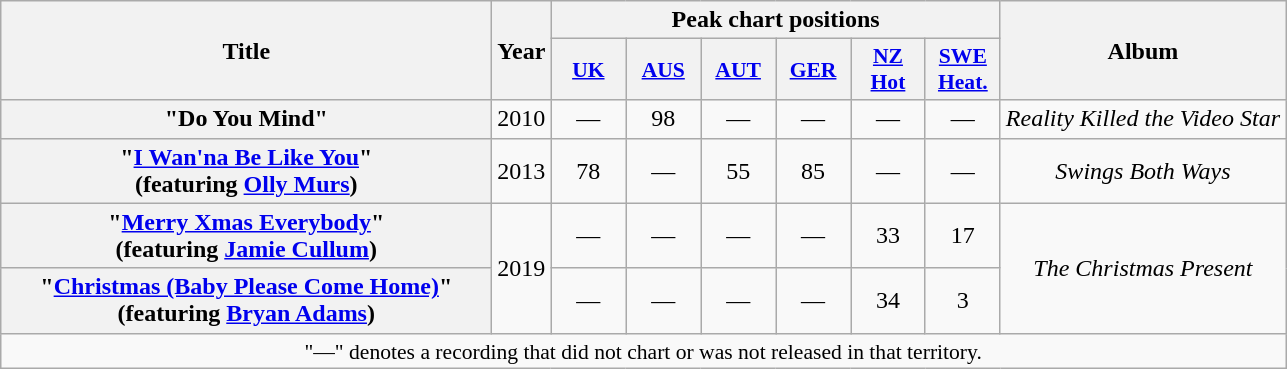<table class="wikitable plainrowheaders" style="text-align:center;">
<tr>
<th scope="col" rowspan="2" style="width:20em;">Title</th>
<th scope="col" rowspan="2">Year</th>
<th scope="col" colspan="6">Peak chart positions</th>
<th scope="col" rowspan="2">Album</th>
</tr>
<tr>
<th scope="col" style="width:3em;font-size:90%;"><a href='#'>UK</a><br></th>
<th scope="col" style="width:3em;font-size:90%;"><a href='#'>AUS</a><br></th>
<th scope="col" style="width:3em;font-size:90%;"><a href='#'>AUT</a><br></th>
<th scope="col" style="width:3em;font-size:90%;"><a href='#'>GER</a><br></th>
<th scope="col" style="width:3em;font-size:90%;"><a href='#'>NZ<br>Hot</a><br></th>
<th scope="col" style="width:3em;font-size:90%;"><a href='#'>SWE<br>Heat.</a><br></th>
</tr>
<tr>
<th scope="row">"Do You Mind"</th>
<td>2010</td>
<td>—</td>
<td>98</td>
<td>—</td>
<td>—</td>
<td>—</td>
<td>—</td>
<td><em>Reality Killed the Video Star</em></td>
</tr>
<tr>
<th scope="row">"<a href='#'>I Wan'na Be Like You</a>"<br><span>(featuring <a href='#'>Olly Murs</a>)</span></th>
<td>2013</td>
<td>78</td>
<td>—</td>
<td>55</td>
<td>85</td>
<td>—</td>
<td>—</td>
<td><em>Swings Both Ways</em></td>
</tr>
<tr>
<th scope="row">"<a href='#'>Merry Xmas Everybody</a>"<br><span>(featuring <a href='#'>Jamie Cullum</a>)</span></th>
<td rowspan="2">2019</td>
<td>—</td>
<td>—</td>
<td>—</td>
<td>—</td>
<td>33</td>
<td>17</td>
<td rowspan="2"><em>The Christmas Present</em></td>
</tr>
<tr>
<th scope="row">"<a href='#'>Christmas (Baby Please Come Home)</a>"<br><span>(featuring <a href='#'>Bryan Adams</a>)</span></th>
<td>—</td>
<td>—</td>
<td>—</td>
<td>—</td>
<td>34</td>
<td>3</td>
</tr>
<tr>
<td colspan="13" style="font-size:90%">"—" denotes a recording that did not chart or was not released in that territory.</td>
</tr>
</table>
